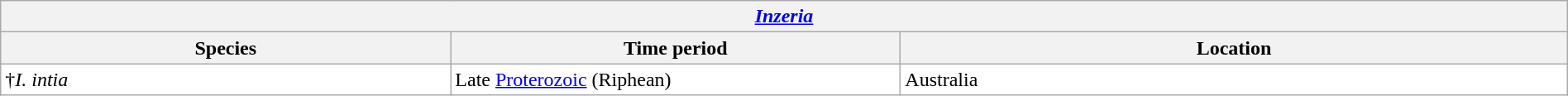<table class="wikitable sortable" style="background:white; width:100%;">
<tr>
<th colspan="5" align="center"><em><a href='#'>Inzeria</a></em> </th>
</tr>
<tr>
<th style=width:200px>Species</th>
<th style=width:200px>Time period</th>
<th style=width:300px>Location</th>
</tr>
<tr>
<td>†<em>I. intia</em></td>
<td>Late <a href='#'>Proterozoic</a> (Riphean)</td>
<td>Australia</td>
</tr>
</table>
